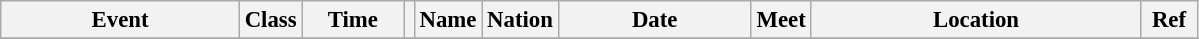<table class="wikitable" style="font-size: 95%;">
<tr>
<th style="width:10em">Event</th>
<th>Class</th>
<th style="width:4em">Time</th>
<th class="unsortable"></th>
<th>Name</th>
<th>Nation</th>
<th style="width:8em">Date</th>
<th>Meet</th>
<th style="width:14em">Location</th>
<th style="width:2em">Ref</th>
</tr>
<tr>
</tr>
</table>
